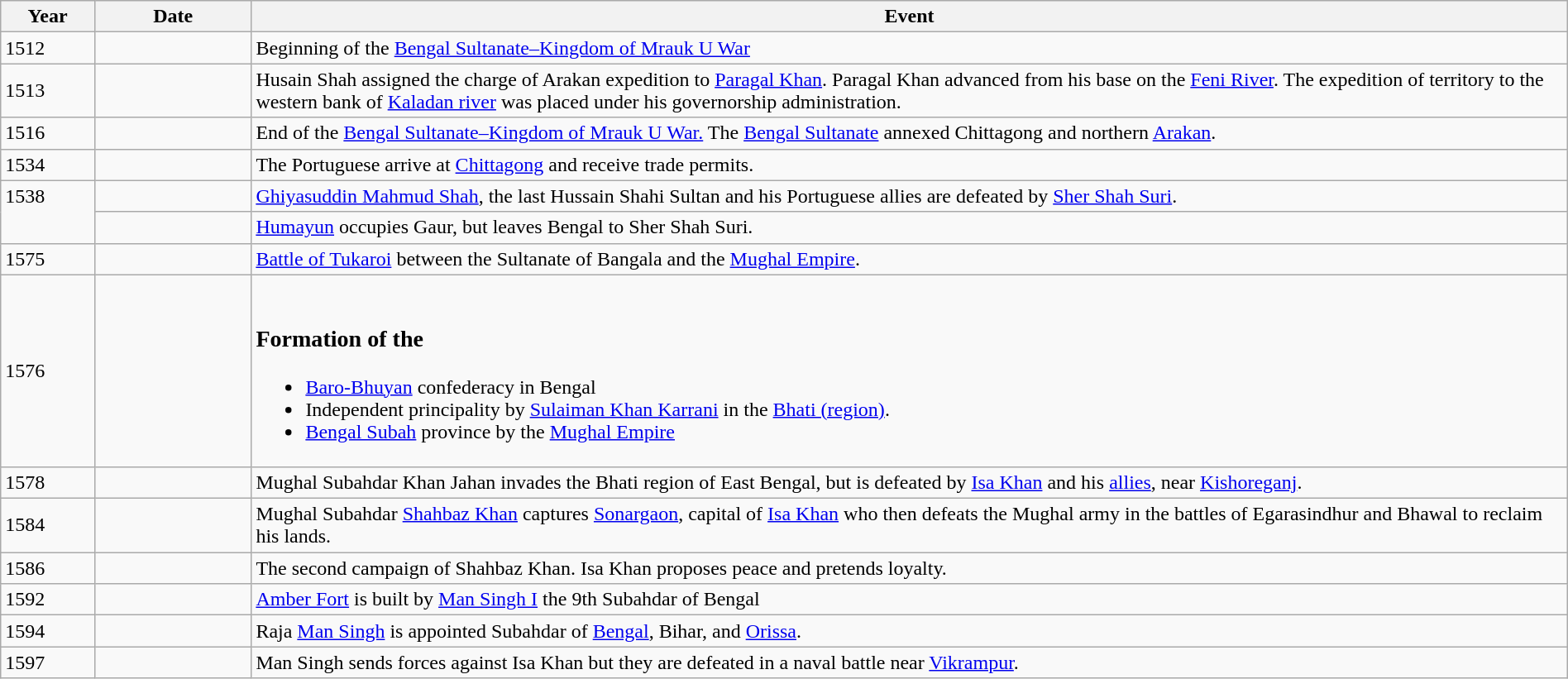<table class="wikitable" width="100%">
<tr>
<th style="width:6%">Year</th>
<th style="width:10%">Date</th>
<th>Event</th>
</tr>
<tr>
<td>1512</td>
<td></td>
<td>Beginning of the <a href='#'>Bengal Sultanate–Kingdom of Mrauk U War</a></td>
</tr>
<tr>
<td>1513</td>
<td></td>
<td>Husain Shah assigned the charge of Arakan expedition to <a href='#'>Paragal Khan</a>. Paragal Khan advanced from his base on the <a href='#'>Feni River</a>. The expedition of territory to the western bank of <a href='#'>Kaladan river</a> was placed under his governorship administration.</td>
</tr>
<tr>
<td>1516</td>
<td></td>
<td>End of the <a href='#'>Bengal Sultanate–Kingdom of Mrauk U War.</a> The <a href='#'>Bengal Sultanate</a> annexed Chittagong and northern <a href='#'>Arakan</a>.</td>
</tr>
<tr>
<td>1534</td>
<td></td>
<td>The Portuguese arrive at <a href='#'>Chittagong</a> and receive trade permits.</td>
</tr>
<tr>
<td rowspan="2" valign="top">1538</td>
<td></td>
<td><a href='#'>Ghiyasuddin Mahmud Shah</a>, the last Hussain Shahi Sultan and his Portuguese allies are defeated by <a href='#'>Sher Shah Suri</a>.</td>
</tr>
<tr>
<td></td>
<td><a href='#'>Humayun</a> occupies Gaur, but leaves Bengal to Sher Shah Suri.</td>
</tr>
<tr>
<td>1575</td>
<td></td>
<td><a href='#'>Battle of Tukaroi</a> between the Sultanate of Bangala and the <a href='#'>Mughal Empire</a>.</td>
</tr>
<tr>
<td>1576</td>
<td></td>
<td><br><h3>Formation of the</h3><ul><li><a href='#'>Baro-Bhuyan</a> confederacy in Bengal</li><li>Independent principality by <a href='#'>Sulaiman Khan Karrani</a> in the <a href='#'>Bhati (region)</a>.</li><li><a href='#'>Bengal Subah</a> province by the <a href='#'>Mughal Empire</a></li></ul></td>
</tr>
<tr>
<td>1578</td>
<td></td>
<td>Mughal Subahdar Khan Jahan invades the Bhati region of East Bengal, but is defeated by <a href='#'>Isa Khan</a> and his <a href='#'>allies</a>, near <a href='#'>Kishoreganj</a>.</td>
</tr>
<tr>
<td>1584</td>
<td></td>
<td>Mughal Subahdar <a href='#'>Shahbaz Khan</a> captures <a href='#'>Sonargaon</a>, capital of <a href='#'>Isa Khan</a> who then defeats the Mughal army in the battles of Egarasindhur and Bhawal to reclaim his lands.</td>
</tr>
<tr>
<td>1586</td>
<td></td>
<td>The second campaign of Shahbaz Khan. Isa Khan proposes peace and pretends loyalty.</td>
</tr>
<tr>
<td>1592</td>
<td></td>
<td><a href='#'>Amber Fort</a> is built by <a href='#'>Man Singh I</a> the 9th Subahdar of Bengal</td>
</tr>
<tr>
<td>1594</td>
<td></td>
<td>Raja <a href='#'>Man Singh</a> is appointed Subahdar of <a href='#'>Bengal</a>, Bihar, and <a href='#'>Orissa</a>.</td>
</tr>
<tr>
<td>1597</td>
<td></td>
<td>Man Singh sends forces against Isa Khan but they are defeated in a naval battle near <a href='#'>Vikrampur</a>.</td>
</tr>
</table>
